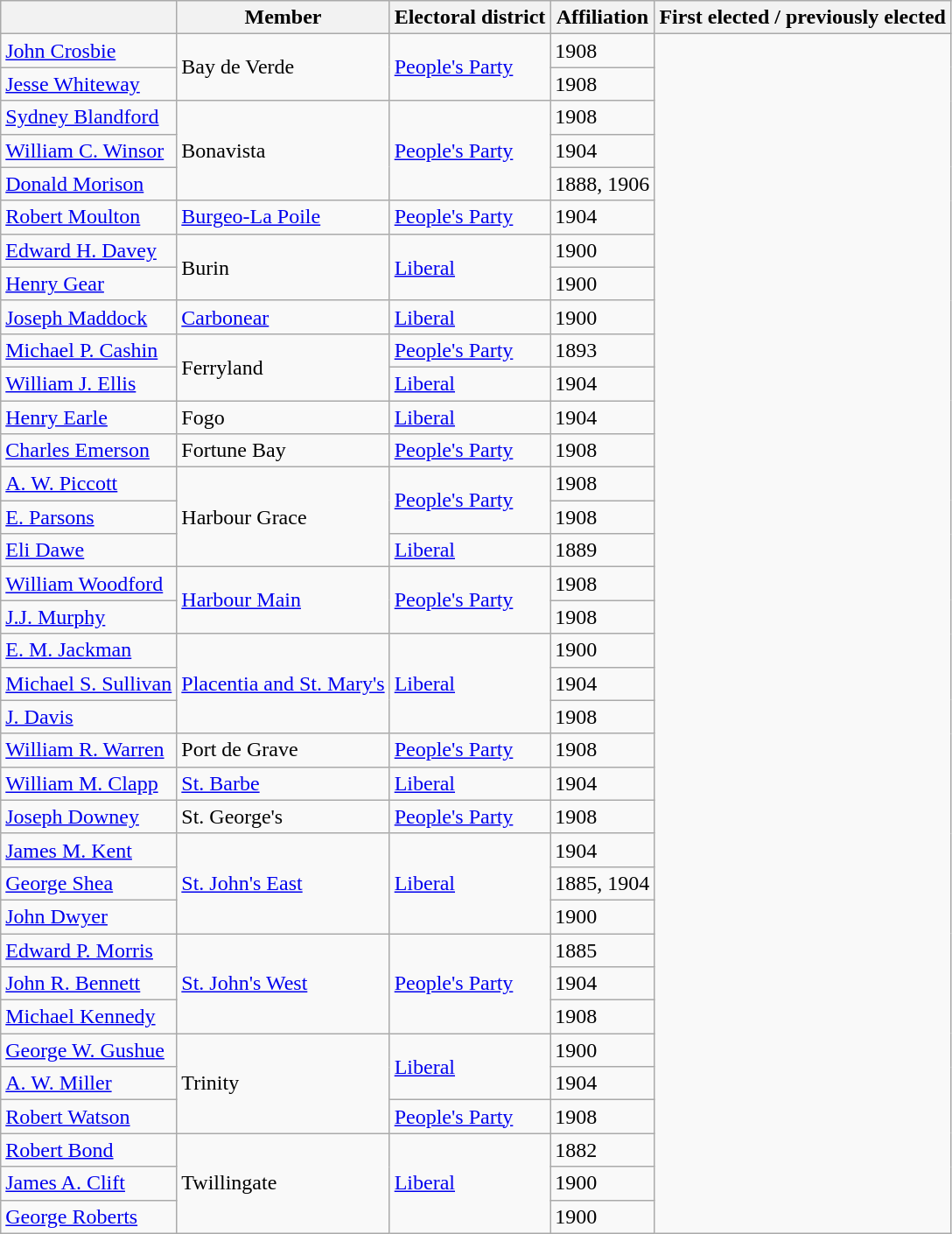<table class="wikitable sortable">
<tr>
<th></th>
<th>Member</th>
<th>Electoral district</th>
<th>Affiliation</th>
<th>First elected / previously elected</th>
</tr>
<tr>
<td><a href='#'>John Crosbie</a></td>
<td rowspan=2>Bay de Verde</td>
<td rowspan=2><a href='#'>People's Party</a></td>
<td>1908</td>
</tr>
<tr>
<td><a href='#'>Jesse Whiteway</a></td>
<td>1908</td>
</tr>
<tr>
<td><a href='#'>Sydney Blandford</a></td>
<td rowspan=3>Bonavista</td>
<td rowspan=3><a href='#'>People's Party</a></td>
<td>1908</td>
</tr>
<tr>
<td><a href='#'>William C. Winsor</a></td>
<td>1904</td>
</tr>
<tr>
<td><a href='#'>Donald Morison</a></td>
<td>1888, 1906</td>
</tr>
<tr>
<td><a href='#'>Robert Moulton</a></td>
<td><a href='#'>Burgeo-La Poile</a></td>
<td><a href='#'>People's Party</a></td>
<td>1904</td>
</tr>
<tr>
<td><a href='#'>Edward H. Davey</a></td>
<td rowspan=2>Burin</td>
<td rowspan=2><a href='#'>Liberal</a></td>
<td>1900</td>
</tr>
<tr>
<td><a href='#'>Henry Gear</a></td>
<td>1900</td>
</tr>
<tr>
<td><a href='#'>Joseph Maddock</a></td>
<td><a href='#'>Carbonear</a></td>
<td><a href='#'>Liberal</a></td>
<td>1900</td>
</tr>
<tr>
<td><a href='#'>Michael P. Cashin</a></td>
<td rowspan=2>Ferryland</td>
<td><a href='#'>People's Party</a></td>
<td>1893</td>
</tr>
<tr>
<td><a href='#'>William J. Ellis</a></td>
<td><a href='#'>Liberal</a></td>
<td>1904</td>
</tr>
<tr>
<td><a href='#'>Henry Earle</a></td>
<td>Fogo</td>
<td><a href='#'>Liberal</a></td>
<td>1904</td>
</tr>
<tr>
<td><a href='#'>Charles Emerson</a></td>
<td>Fortune Bay</td>
<td><a href='#'>People's Party</a></td>
<td>1908</td>
</tr>
<tr>
<td><a href='#'>A. W. Piccott</a></td>
<td rowspan=3>Harbour Grace</td>
<td rowspan=2><a href='#'>People's Party</a></td>
<td>1908</td>
</tr>
<tr>
<td><a href='#'>E. Parsons</a></td>
<td>1908</td>
</tr>
<tr>
<td><a href='#'>Eli Dawe</a></td>
<td><a href='#'>Liberal</a></td>
<td>1889</td>
</tr>
<tr>
<td><a href='#'>William Woodford</a></td>
<td rowspan=2><a href='#'>Harbour Main</a></td>
<td rowspan=2><a href='#'>People's Party</a></td>
<td>1908</td>
</tr>
<tr>
<td><a href='#'>J.J. Murphy</a></td>
<td>1908</td>
</tr>
<tr>
<td><a href='#'>E. M. Jackman</a></td>
<td rowspan=3><a href='#'>Placentia and St. Mary's</a></td>
<td rowspan=3><a href='#'>Liberal</a></td>
<td>1900</td>
</tr>
<tr>
<td><a href='#'>Michael S. Sullivan</a></td>
<td>1904</td>
</tr>
<tr>
<td><a href='#'>J. Davis</a></td>
<td>1908</td>
</tr>
<tr>
<td><a href='#'>William R. Warren</a></td>
<td>Port de Grave</td>
<td><a href='#'>People's Party</a></td>
<td>1908</td>
</tr>
<tr>
<td><a href='#'>William M. Clapp</a></td>
<td><a href='#'>St. Barbe</a></td>
<td><a href='#'>Liberal</a></td>
<td>1904</td>
</tr>
<tr>
<td><a href='#'>Joseph Downey</a></td>
<td>St. George's</td>
<td><a href='#'>People's Party</a></td>
<td>1908</td>
</tr>
<tr>
<td><a href='#'>James M. Kent</a></td>
<td rowspan=3><a href='#'>St. John's East</a></td>
<td rowspan=3><a href='#'>Liberal</a></td>
<td>1904</td>
</tr>
<tr>
<td><a href='#'>George Shea</a></td>
<td>1885, 1904</td>
</tr>
<tr>
<td><a href='#'>John Dwyer</a></td>
<td>1900</td>
</tr>
<tr>
<td><a href='#'>Edward P. Morris</a></td>
<td rowspan=3><a href='#'>St. John's West</a></td>
<td rowspan=3><a href='#'>People's Party</a></td>
<td>1885</td>
</tr>
<tr>
<td><a href='#'>John R. Bennett</a></td>
<td>1904</td>
</tr>
<tr>
<td><a href='#'>Michael Kennedy</a></td>
<td>1908</td>
</tr>
<tr>
<td><a href='#'>George W. Gushue</a></td>
<td rowspan=3>Trinity</td>
<td rowspan=2><a href='#'>Liberal</a></td>
<td>1900</td>
</tr>
<tr>
<td><a href='#'>A. W. Miller</a></td>
<td>1904</td>
</tr>
<tr>
<td><a href='#'>Robert Watson</a></td>
<td><a href='#'>People's Party</a></td>
<td>1908</td>
</tr>
<tr>
<td><a href='#'>Robert Bond</a></td>
<td rowspan=3>Twillingate</td>
<td rowspan=3><a href='#'>Liberal</a></td>
<td>1882</td>
</tr>
<tr>
<td><a href='#'>James A. Clift</a></td>
<td>1900</td>
</tr>
<tr>
<td><a href='#'>George Roberts</a></td>
<td>1900</td>
</tr>
</table>
